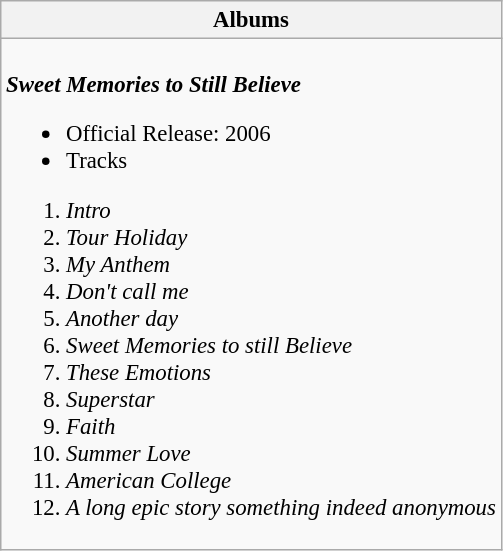<table class="wikitable" style="font-size: 95%;">
<tr>
<th>Albums</th>
</tr>
<tr>
<td align="left"><br><strong><em>Sweet Memories to Still Believe</em></strong><ul><li>Official Release: 2006</li><li>Tracks</li></ul><ol><li><em>Intro</em></li><li><em>Tour Holiday</em></li><li><em>My Anthem</em></li><li><em>Don't call me</em></li><li><em>Another day</em></li><li><em>Sweet Memories to still Believe</em></li><li><em>These Emotions</em></li><li><em>Superstar</em></li><li><em>Faith</em></li><li><em>Summer Love</em></li><li><em>American College</em></li><li><em>A long epic story something indeed anonymous</em></li></ol></td>
</tr>
</table>
